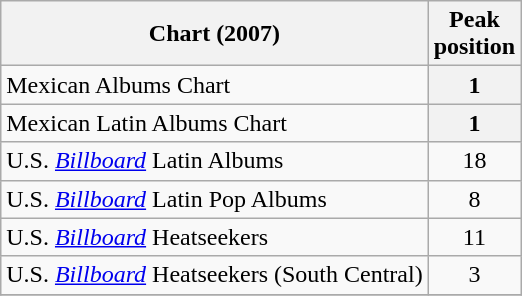<table class="wikitable">
<tr>
<th align="left">Chart (2007)</th>
<th align="left">Peak<br>position</th>
</tr>
<tr>
<td align="left">Mexican Albums Chart</td>
<th align="center">1</th>
</tr>
<tr>
<td align="left">Mexican Latin Albums Chart</td>
<th align="center">1</th>
</tr>
<tr>
<td align="left">U.S. <em><a href='#'>Billboard</a></em> Latin Albums</td>
<td align="center">18</td>
</tr>
<tr>
<td align="left">U.S. <em><a href='#'>Billboard</a></em> Latin Pop Albums</td>
<td align="center">8</td>
</tr>
<tr>
<td align="left">U.S. <em><a href='#'>Billboard</a></em> Heatseekers</td>
<td align="center">11</td>
</tr>
<tr>
<td align="left">U.S. <em><a href='#'>Billboard</a></em> Heatseekers (South Central)</td>
<td align="center">3</td>
</tr>
<tr>
</tr>
</table>
